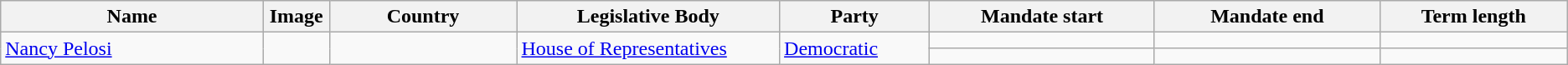<table class="wikitable sortable">
<tr>
<th width="14%">Name</th>
<th width="1%">Image</th>
<th width="10%">Country</th>
<th width="14%">Legislative Body</th>
<th width="8%">Party</th>
<th width="12%">Mandate start</th>
<th width="12%">Mandate end</th>
<th width="10%">Term length</th>
</tr>
<tr>
<td rowspan=2><a href='#'>Nancy Pelosi</a></td>
<td rowspan=2></td>
<td rowspan=2></td>
<td rowspan=2><a href='#'>House of Representatives</a></td>
<td rowspan=2 ><a href='#'>Democratic</a></td>
<td></td>
<td></td>
<td></td>
</tr>
<tr>
<td></td>
<td></td>
<td></td>
</tr>
</table>
